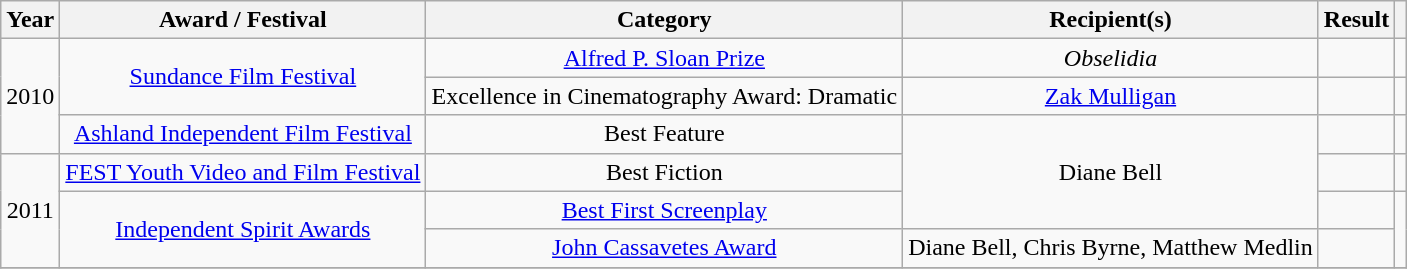<table class="wikitable sortable plainrowheaders" style="text-align:center;">
<tr>
<th scope="col">Year</th>
<th scope="col">Award / Festival</th>
<th scope="col">Category</th>
<th scope="col">Recipient(s)</th>
<th scope="col">Result</th>
<th scope="col" class="unsortable"></th>
</tr>
<tr>
<td rowspan="3">2010</td>
<td rowspan="2"><a href='#'>Sundance Film Festival</a></td>
<td><a href='#'>Alfred P. Sloan Prize</a></td>
<td><em>Obselidia</em></td>
<td></td>
<td></td>
</tr>
<tr>
<td>Excellence in Cinematography Award: Dramatic</td>
<td><a href='#'>Zak Mulligan</a></td>
<td></td>
<td></td>
</tr>
<tr>
<td><a href='#'>Ashland Independent Film Festival</a></td>
<td>Best Feature</td>
<td rowspan="3">Diane Bell</td>
<td></td>
<td></td>
</tr>
<tr>
<td rowspan="3">2011</td>
<td><a href='#'>FEST Youth Video and Film Festival</a></td>
<td>Best Fiction</td>
<td></td>
<td></td>
</tr>
<tr>
<td rowspan="2"><a href='#'>Independent Spirit Awards</a></td>
<td><a href='#'>Best First Screenplay</a></td>
<td></td>
<td rowspan="2"></td>
</tr>
<tr>
<td><a href='#'>John Cassavetes Award</a></td>
<td>Diane Bell, Chris Byrne, Matthew Medlin</td>
<td></td>
</tr>
<tr>
</tr>
</table>
